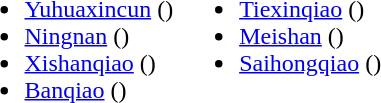<table>
<tr>
<td valign="top"><br><ul><li><a href='#'>Yuhuaxincun</a> ()</li><li><a href='#'>Ningnan</a> ()</li><li><a href='#'>Xishanqiao</a> ()</li><li><a href='#'>Banqiao</a> ()</li></ul></td>
<td valign="top"><br><ul><li><a href='#'>Tiexinqiao</a> ()</li><li><a href='#'>Meishan</a> ()</li><li><a href='#'>Saihongqiao</a> ()</li></ul></td>
</tr>
</table>
